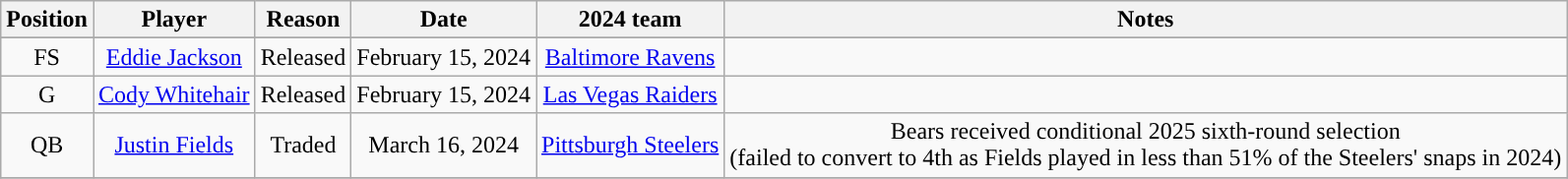<table class="wikitable sortable" style="text-align:center">
<tr>
<th>Position</th>
<th>Player</th>
<th>Reason</th>
<th>Date</th>
<th>2024 team</th>
<th>Notes</th>
</tr>
<tr>
</tr>
<tr>
<td>FS</td>
<td><a href='#'>Eddie Jackson</a></td>
<td>Released</td>
<td>February 15, 2024</td>
<td><a href='#'>Baltimore Ravens</a></td>
<td></td>
</tr>
<tr>
<td>G</td>
<td><a href='#'>Cody Whitehair</a></td>
<td>Released</td>
<td>February 15, 2024</td>
<td><a href='#'>Las Vegas Raiders</a></td>
<td></td>
</tr>
<tr>
<td>QB</td>
<td><a href='#'>Justin Fields</a></td>
<td>Traded</td>
<td>March 16, 2024</td>
<td><a href='#'>Pittsburgh Steelers</a></td>
<td>Bears received conditional 2025 sixth-round selection <br> (failed to convert to 4th as Fields played in less than 51% of the Steelers' snaps in 2024)</td>
</tr>
<tr>
</tr>
</table>
